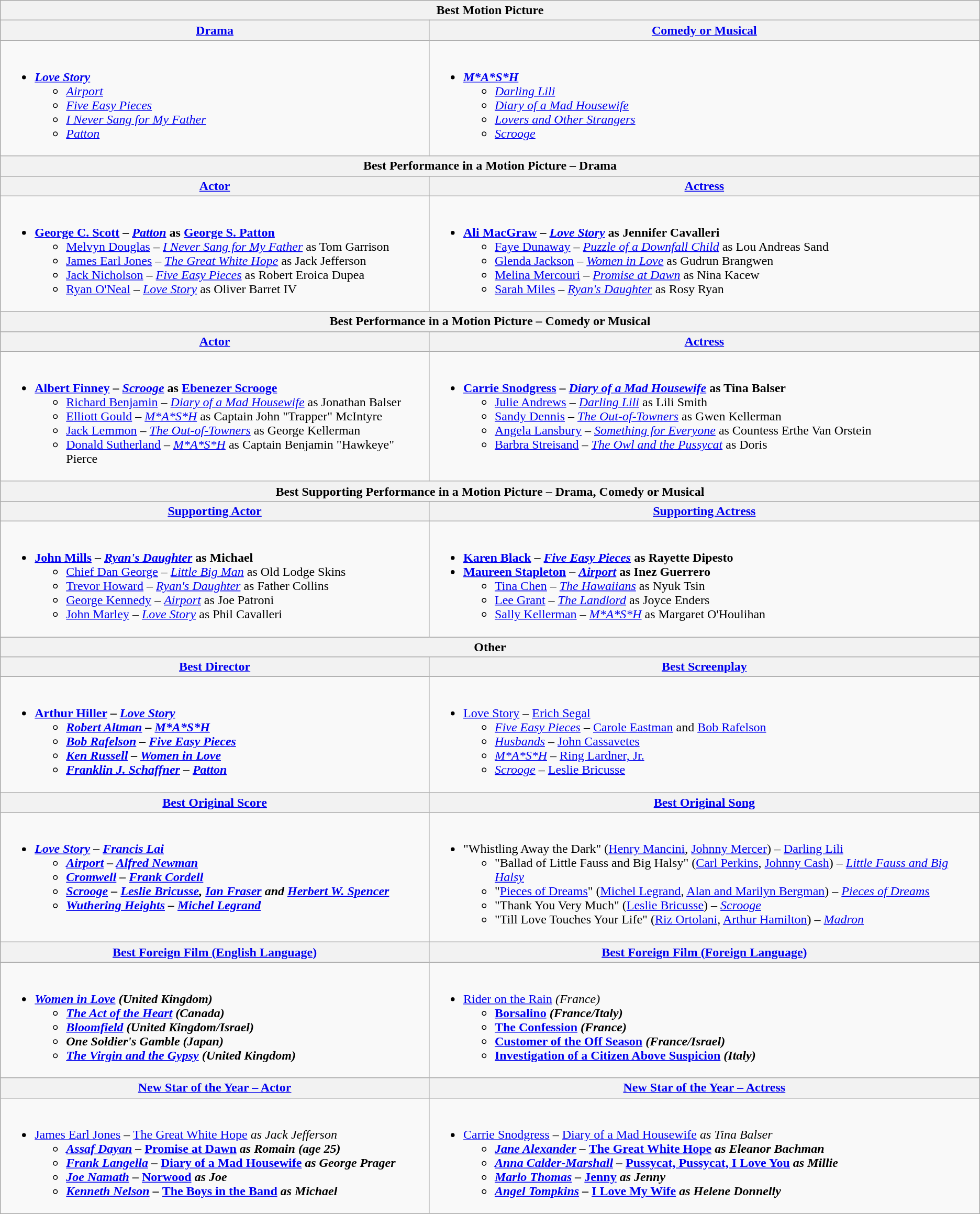<table class="wikitable" style="width=100%">
<tr>
<th colspan="2">Best Motion Picture</th>
</tr>
<tr>
<th style="width=50%"><a href='#'>Drama</a></th>
<th style="width=50%"><a href='#'>Comedy or Musical</a></th>
</tr>
<tr>
<td valign="top"><br><ul><li><strong><em><a href='#'>Love Story</a></em></strong><ul><li><em><a href='#'>Airport</a></em></li><li><em><a href='#'>Five Easy Pieces</a></em></li><li><em><a href='#'>I Never Sang for My Father</a></em></li><li><em><a href='#'>Patton</a></em></li></ul></li></ul></td>
<td valign="top"><br><ul><li><strong><em><a href='#'>M*A*S*H</a></em></strong><ul><li><em><a href='#'>Darling Lili</a></em></li><li><em><a href='#'>Diary of a Mad Housewife</a></em></li><li><em><a href='#'>Lovers and Other Strangers</a></em></li><li><em><a href='#'>Scrooge</a></em></li></ul></li></ul></td>
</tr>
<tr>
<th colspan="2">Best Performance in a Motion Picture – Drama</th>
</tr>
<tr>
<th><a href='#'>Actor</a></th>
<th><a href='#'>Actress</a></th>
</tr>
<tr>
<td valign="top"><br><ul><li><strong><a href='#'>George C. Scott</a> – <em><a href='#'>Patton</a></em> as <a href='#'>George S. Patton</a></strong><ul><li><a href='#'>Melvyn Douglas</a> – <em><a href='#'>I Never Sang for My Father</a></em> as Tom Garrison</li><li><a href='#'>James Earl Jones</a> – <em><a href='#'>The Great White Hope</a></em> as Jack Jefferson</li><li><a href='#'>Jack Nicholson</a> – <em><a href='#'>Five Easy Pieces</a></em> as Robert Eroica Dupea</li><li><a href='#'>Ryan O'Neal</a> – <em><a href='#'>Love Story</a></em> as Oliver Barret IV</li></ul></li></ul></td>
<td valign="top"><br><ul><li><strong><a href='#'>Ali MacGraw</a> – <em><a href='#'>Love Story</a></em> as Jennifer Cavalleri</strong><ul><li><a href='#'>Faye Dunaway</a> – <em><a href='#'>Puzzle of a Downfall Child</a></em> as Lou Andreas Sand</li><li><a href='#'>Glenda Jackson</a> – <em><a href='#'>Women in Love</a></em> as Gudrun Brangwen</li><li><a href='#'>Melina Mercouri</a> – <em><a href='#'>Promise at Dawn</a></em> as Nina Kacew</li><li><a href='#'>Sarah Miles</a> – <em><a href='#'>Ryan's Daughter</a></em> as Rosy Ryan</li></ul></li></ul></td>
</tr>
<tr>
<th colspan="2">Best Performance in a Motion Picture – Comedy or Musical</th>
</tr>
<tr>
<th><a href='#'>Actor</a></th>
<th><a href='#'>Actress</a></th>
</tr>
<tr>
<td valign="top"><br><ul><li><strong><a href='#'>Albert Finney</a> – <em><a href='#'>Scrooge</a></em> as <a href='#'>Ebenezer Scrooge</a></strong><ul><li><a href='#'>Richard Benjamin</a> – <em><a href='#'>Diary of a Mad Housewife</a></em> as Jonathan Balser</li><li><a href='#'>Elliott Gould</a> – <em><a href='#'>M*A*S*H</a></em> as Captain John "Trapper" McIntyre</li><li><a href='#'>Jack Lemmon</a> – <em><a href='#'>The Out-of-Towners</a></em> as George Kellerman</li><li><a href='#'>Donald Sutherland</a> – <em><a href='#'>M*A*S*H</a></em> as Captain Benjamin "Hawkeye" Pierce</li></ul></li></ul></td>
<td valign="top"><br><ul><li><strong><a href='#'>Carrie Snodgress</a> – <em><a href='#'>Diary of a Mad Housewife</a></em> as Tina Balser</strong><ul><li><a href='#'>Julie Andrews</a> – <em><a href='#'>Darling Lili</a></em> as Lili Smith</li><li><a href='#'>Sandy Dennis</a> – <em><a href='#'>The Out-of-Towners</a></em> as Gwen Kellerman</li><li><a href='#'>Angela Lansbury</a> – <em><a href='#'>Something for Everyone</a></em> as Countess Erthe Van Orstein</li><li><a href='#'>Barbra Streisand</a> – <em><a href='#'>The Owl and the Pussycat</a></em> as Doris</li></ul></li></ul></td>
</tr>
<tr>
<th colspan="2">Best Supporting Performance in a Motion Picture – Drama, Comedy or Musical</th>
</tr>
<tr>
<th><a href='#'>Supporting Actor</a></th>
<th><a href='#'>Supporting Actress</a></th>
</tr>
<tr>
<td valign="top"><br><ul><li><strong><a href='#'>John Mills</a> – <em><a href='#'>Ryan's Daughter</a></em> as Michael</strong><ul><li><a href='#'>Chief Dan George</a> – <em><a href='#'>Little Big Man</a></em> as Old Lodge Skins</li><li><a href='#'>Trevor Howard</a> – <em><a href='#'>Ryan's Daughter</a></em> as Father Collins</li><li><a href='#'>George Kennedy</a> – <em><a href='#'>Airport</a></em> as Joe Patroni</li><li><a href='#'>John Marley</a> – <em><a href='#'>Love Story</a></em> as Phil Cavalleri</li></ul></li></ul></td>
<td valign="top"><br><ul><li><strong><a href='#'>Karen Black</a> – <em><a href='#'>Five Easy Pieces</a></em> as Rayette Dipesto</strong></li><li><strong><a href='#'>Maureen Stapleton</a> – <em><a href='#'>Airport</a></em> as Inez Guerrero</strong><ul><li><a href='#'>Tina Chen</a> – <em><a href='#'>The Hawaiians</a></em> as Nyuk Tsin</li><li><a href='#'>Lee Grant</a> – <em><a href='#'>The Landlord</a></em> as Joyce Enders</li><li><a href='#'>Sally Kellerman</a> – <em><a href='#'>M*A*S*H</a></em> as Margaret O'Houlihan</li></ul></li></ul></td>
</tr>
<tr>
<th colspan=2>Other</th>
</tr>
<tr>
<th><a href='#'>Best Director</a></th>
<th><a href='#'>Best Screenplay</a></th>
</tr>
<tr>
<td valign="top"><br><ul><li><strong><a href='#'>Arthur Hiller</a> – <em><a href='#'>Love Story</a><strong><em><ul><li><a href='#'>Robert Altman</a> – </em><a href='#'>M*A*S*H</a><em></li><li><a href='#'>Bob Rafelson</a> – </em><a href='#'>Five Easy Pieces</a><em></li><li><a href='#'>Ken Russell</a> – </em><a href='#'>Women in Love</a><em></li><li><a href='#'>Franklin J. Schaffner</a> – </em><a href='#'>Patton</a><em></li></ul></li></ul></td>
<td valign="top"><br><ul><li></em></strong><a href='#'>Love Story</a></em> – <a href='#'>Erich Segal</a></strong><ul><li><em><a href='#'>Five Easy Pieces</a></em> – <a href='#'>Carole Eastman</a> and <a href='#'>Bob Rafelson</a></li><li><em><a href='#'>Husbands</a></em> – <a href='#'>John Cassavetes</a></li><li><em><a href='#'>M*A*S*H</a></em> – <a href='#'>Ring Lardner, Jr.</a></li><li><em><a href='#'>Scrooge</a></em> – <a href='#'>Leslie Bricusse</a></li></ul></li></ul></td>
</tr>
<tr>
<th><a href='#'>Best Original Score</a></th>
<th><a href='#'>Best Original Song</a></th>
</tr>
<tr>
<td valign="top"><br><ul><li><strong><em><a href='#'>Love Story</a><em> – <a href='#'>Francis Lai</a><strong><ul><li></em><a href='#'>Airport</a><em> – <a href='#'>Alfred Newman</a></li><li></em><a href='#'>Cromwell</a><em> – <a href='#'>Frank Cordell</a></li><li></em><a href='#'>Scrooge</a><em> – <a href='#'>Leslie Bricusse</a>, <a href='#'>Ian Fraser</a> and <a href='#'>Herbert W. Spencer</a></li><li></em><a href='#'>Wuthering Heights</a><em> – <a href='#'>Michel Legrand</a></li></ul></li></ul></td>
<td valign="top"><br><ul><li></strong> "Whistling Away the Dark" (<a href='#'>Henry Mancini</a>, <a href='#'>Johnny Mercer</a>) – </em><a href='#'>Darling Lili</a></em></strong><ul><li>"Ballad of Little Fauss and Big Halsy" (<a href='#'>Carl Perkins</a>, <a href='#'>Johnny Cash</a>) – <em><a href='#'>Little Fauss and Big Halsy</a></em></li><li>"<a href='#'>Pieces of Dreams</a>" (<a href='#'>Michel Legrand</a>, <a href='#'>Alan and Marilyn Bergman</a>) – <em><a href='#'>Pieces of Dreams</a></em></li><li>"Thank You Very Much" (<a href='#'>Leslie Bricusse</a>) – <em><a href='#'>Scrooge</a></em></li><li>"Till Love Touches Your Life" (<a href='#'>Riz Ortolani</a>, <a href='#'>Arthur Hamilton</a>) – <em><a href='#'>Madron</a></em></li></ul></li></ul></td>
</tr>
<tr>
<th><a href='#'>Best Foreign Film (English Language)</a></th>
<th><a href='#'>Best Foreign Film (Foreign Language)</a></th>
</tr>
<tr>
<td valign="top"><br><ul><li><strong><em><a href='#'>Women in Love</a><em> (United Kingdom)<strong><ul><li></em><a href='#'>The Act of the Heart</a><em> (Canada)</li><li></em><a href='#'>Bloomfield</a><em> (United Kingdom/Israel)</li><li></em>One Soldier's Gamble<em> (Japan)</li><li></em><a href='#'>The Virgin and the Gypsy</a><em> (United Kingdom)</li></ul></li></ul></td>
<td valign="top"><br><ul><li></strong> </em><a href='#'>Rider on the Rain</a><em> (France)<strong><ul><li></em><a href='#'>Borsalino</a><em> (France/Italy)</li><li></em><a href='#'>The Confession</a><em> (France)</li><li></em><a href='#'>Customer of the Off Season</a><em> (France/Israel)</li><li></em><a href='#'>Investigation of a Citizen Above Suspicion</a><em> (Italy)</li></ul></li></ul></td>
</tr>
<tr>
<th><a href='#'>New Star of the Year – Actor</a></th>
<th><a href='#'>New Star of the Year – Actress</a></th>
</tr>
<tr>
<td valign="top"><br><ul><li></strong><a href='#'>James Earl Jones</a> – </em><a href='#'>The Great White Hope</a><em> as Jack Jefferson<strong><ul><li><a href='#'>Assaf Dayan</a> – </em><a href='#'>Promise at Dawn</a><em> as Romain (age 25)</li><li><a href='#'>Frank Langella</a> – </em><a href='#'>Diary of a Mad Housewife</a><em> as George Prager</li><li><a href='#'>Joe Namath</a> – </em><a href='#'>Norwood</a><em> as Joe</li><li><a href='#'>Kenneth Nelson</a> – </em><a href='#'>The Boys in the Band</a><em> as Michael</li></ul></li></ul></td>
<td valign="top"><br><ul><li></strong><a href='#'>Carrie Snodgress</a> – </em><a href='#'>Diary of a Mad Housewife</a><em> as Tina Balser<strong><ul><li><a href='#'>Jane Alexander</a> – </em><a href='#'>The Great White Hope</a><em> as Eleanor Bachman</li><li><a href='#'>Anna Calder-Marshall</a> – </em><a href='#'>Pussycat, Pussycat, I Love You</a><em> as Millie</li><li><a href='#'>Marlo Thomas</a> – </em><a href='#'>Jenny</a><em> as Jenny</li><li><a href='#'>Angel Tompkins</a> – </em><a href='#'>I Love My Wife</a><em> as Helene Donnelly</li></ul></li></ul></td>
</tr>
</table>
